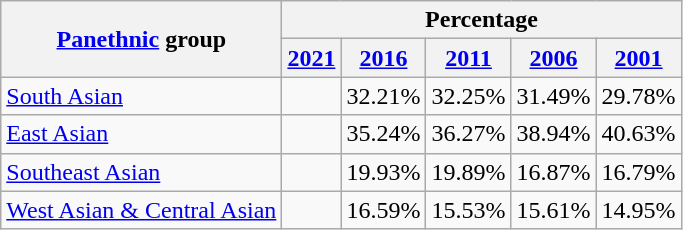<table class="wikitable collapsible sortable">
<tr>
<th rowspan="2"><a href='#'>Panethnic</a> group</th>
<th colspan="5">Percentage</th>
</tr>
<tr>
<th><a href='#'>2021</a></th>
<th><a href='#'>2016</a></th>
<th><a href='#'>2011</a></th>
<th><a href='#'>2006</a></th>
<th><a href='#'>2001</a></th>
</tr>
<tr>
<td><a href='#'>South Asian</a></td>
<td></td>
<td>32.21%</td>
<td>32.25%</td>
<td>31.49%</td>
<td>29.78%</td>
</tr>
<tr>
<td><a href='#'>East Asian</a></td>
<td></td>
<td>35.24%</td>
<td>36.27%</td>
<td>38.94%</td>
<td>40.63%</td>
</tr>
<tr>
<td><a href='#'>Southeast Asian</a></td>
<td></td>
<td>19.93%</td>
<td>19.89%</td>
<td>16.87%</td>
<td>16.79%</td>
</tr>
<tr>
<td><a href='#'>West Asian & Central Asian</a></td>
<td></td>
<td>16.59%</td>
<td>15.53%</td>
<td>15.61%</td>
<td>14.95%</td>
</tr>
</table>
